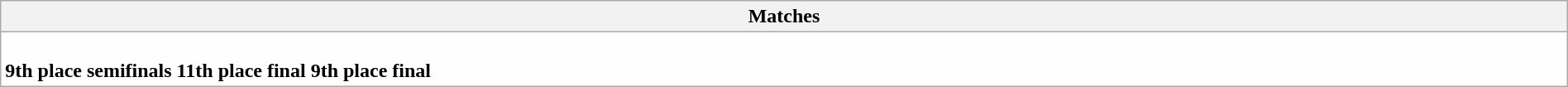<table class="wikitable collapsible collapsed" style="background:#fefefe; width:100%;">
<tr>
<th>Matches</th>
</tr>
<tr>
<td><br><strong>9th place semifinals</strong>
<strong>11th place final</strong>

<strong>9th place final</strong>
</td>
</tr>
</table>
